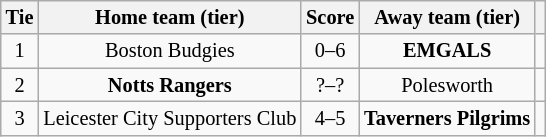<table class="wikitable" style="text-align:center; font-size:85%">
<tr>
<th>Tie</th>
<th>Home team (tier)</th>
<th>Score</th>
<th>Away team (tier)</th>
<th></th>
</tr>
<tr>
<td align="center">1</td>
<td>Boston Budgies</td>
<td align="center">0–6</td>
<td><strong>EMGALS</strong></td>
<td></td>
</tr>
<tr>
<td align="center">2</td>
<td><strong>Notts Rangers</strong></td>
<td align="center">?–?</td>
<td>Polesworth</td>
<td></td>
</tr>
<tr>
<td align="center">3</td>
<td>Leicester City Supporters Club</td>
<td align="center">4–5</td>
<td><strong>Taverners Pilgrims</strong></td>
<td></td>
</tr>
</table>
